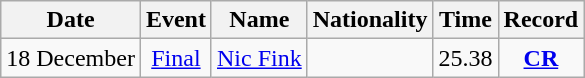<table class="wikitable" style=text-align:center>
<tr>
<th>Date</th>
<th>Event</th>
<th>Name</th>
<th>Nationality</th>
<th>Time</th>
<th>Record</th>
</tr>
<tr>
<td>18 December</td>
<td><a href='#'>Final</a></td>
<td align=left><a href='#'>Nic Fink</a></td>
<td align=left></td>
<td>25.38</td>
<td><strong><a href='#'>CR</a></strong></td>
</tr>
</table>
